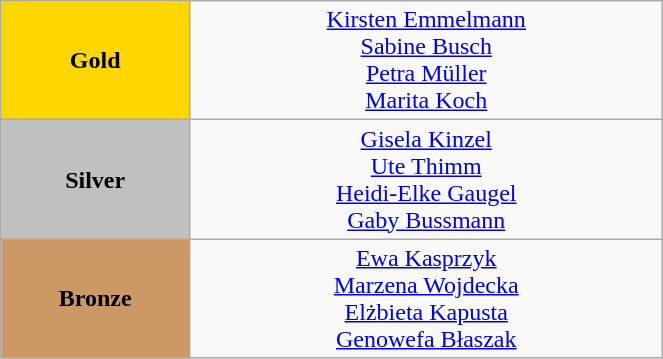<table class="wikitable" style="text-align:center; " width="35%">
<tr>
<td bgcolor="gold"><strong>Gold</strong></td>
<td><a href='#'>Kirsten Emmelmann</a><br><a href='#'>Sabine Busch</a><br><a href='#'>Petra Müller</a><br><a href='#'>Marita Koch</a><br><small><em></em></small></td>
</tr>
<tr>
<td bgcolor="silver"><strong>Silver</strong></td>
<td><a href='#'>Gisela Kinzel</a><br><a href='#'>Ute Thimm</a><br><a href='#'>Heidi-Elke Gaugel</a><br><a href='#'>Gaby Bussmann</a><br><small><em></em></small></td>
</tr>
<tr>
<td bgcolor="CC9966"><strong>Bronze</strong></td>
<td><a href='#'>Ewa Kasprzyk</a><br><a href='#'>Marzena Wojdecka</a><br><a href='#'>Elżbieta Kapusta</a><br><a href='#'>Genowefa Błaszak</a><br><small><em></em></small></td>
</tr>
</table>
